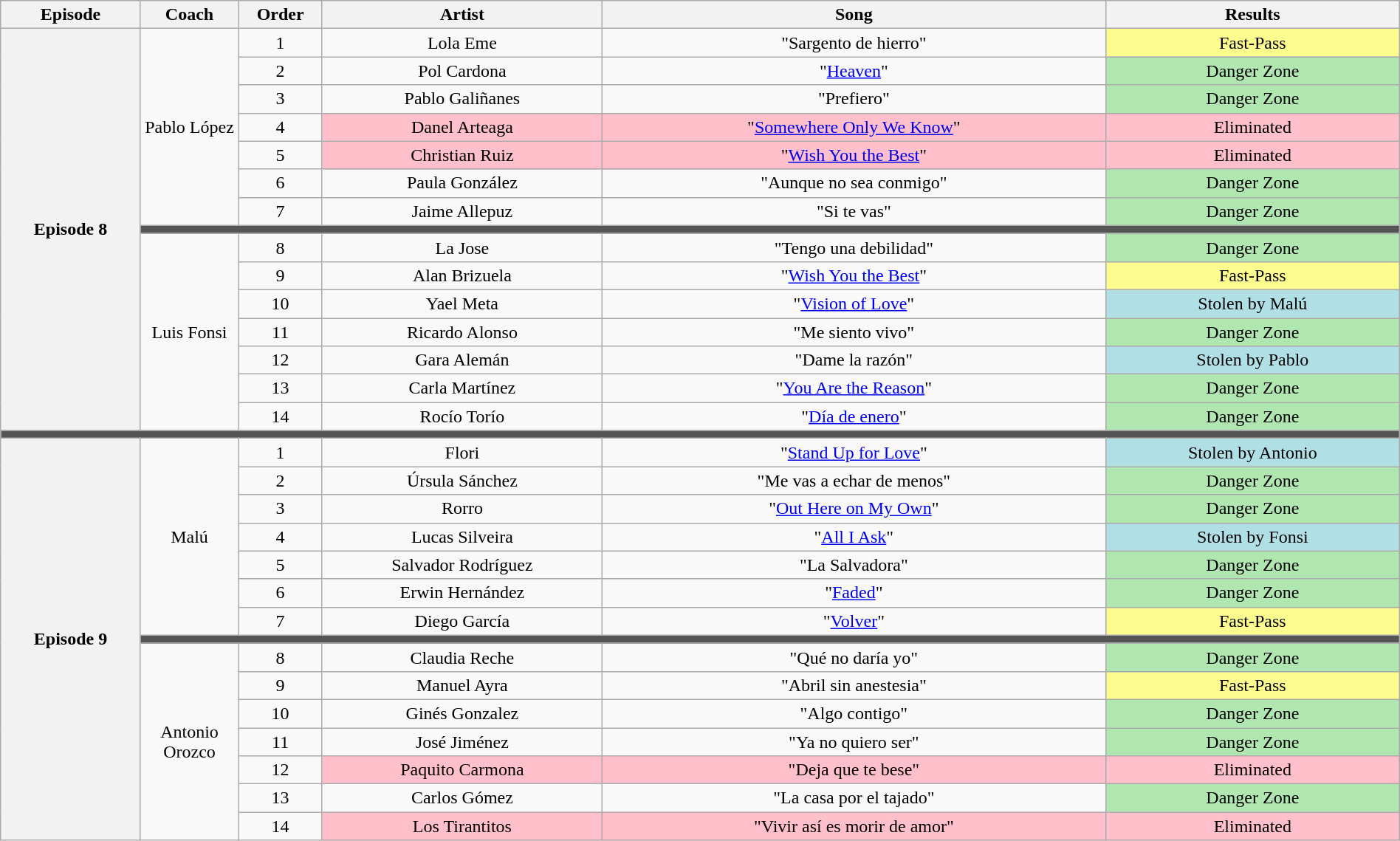<table class="wikitable" style="text-align: center; width:100%">
<tr>
<th style="width:10%">Episode</th>
<th style="width:07%">Coach</th>
<th style="width:06%">Order</th>
<th style="width:20%">Artist</th>
<th style="width:36%">Song</th>
<th style="width:21%">Results</th>
</tr>
<tr>
<th rowspan="15">Episode 8<br></th>
<td rowspan="7">Pablo López</td>
<td>1</td>
<td>Lola Eme</td>
<td>"Sargento de hierro"</td>
<td style="background:#fdfc8f">Fast-Pass</td>
</tr>
<tr>
<td>2</td>
<td>Pol Cardona</td>
<td>"<a href='#'>Heaven</a>"</td>
<td style="background:#b0e6b0">Danger Zone</td>
</tr>
<tr>
<td>3</td>
<td>Pablo Galiñanes</td>
<td>"Prefiero"</td>
<td style="background:#b0e6b0">Danger Zone</td>
</tr>
<tr>
<td>4</td>
<td style="background:pink">Danel Arteaga</td>
<td style="background:pink">"<a href='#'>Somewhere Only We Know</a>"</td>
<td style="background:pink">Eliminated</td>
</tr>
<tr>
<td>5</td>
<td style="background:pink">Christian Ruiz</td>
<td style="background:pink">"<a href='#'>Wish You the Best</a>"</td>
<td style="background:pink">Eliminated</td>
</tr>
<tr>
<td>6</td>
<td>Paula González</td>
<td>"Aunque no sea conmigo"</td>
<td style="background:#b0e6b0">Danger Zone</td>
</tr>
<tr>
<td>7</td>
<td>Jaime Allepuz</td>
<td>"Si te vas"</td>
<td style="background:#b0e6b0">Danger Zone</td>
</tr>
<tr>
<td colspan="5" style="background:#555"></td>
</tr>
<tr>
<td rowspan="7">Luis Fonsi</td>
<td>8</td>
<td>La Jose</td>
<td>"Tengo una debilidad"</td>
<td style="background:#b0e6b0">Danger Zone</td>
</tr>
<tr>
<td>9</td>
<td>Alan Brizuela</td>
<td>"<a href='#'>Wish You the Best</a>"</td>
<td style="background:#fdfc8f">Fast-Pass</td>
</tr>
<tr>
<td>10</td>
<td>Yael Meta</td>
<td>"<a href='#'>Vision of Love</a>"</td>
<td style="background:#b0e0e6">Stolen by Malú</td>
</tr>
<tr>
<td>11</td>
<td>Ricardo Alonso</td>
<td>"Me siento vivo"</td>
<td style="background:#b0e6b0">Danger Zone</td>
</tr>
<tr>
<td>12</td>
<td>Gara Alemán</td>
<td>"Dame la razón"</td>
<td style="background:#b0e0e6">Stolen by Pablo</td>
</tr>
<tr>
<td>13</td>
<td>Carla Martínez</td>
<td>"<a href='#'>You Are the Reason</a>"</td>
<td style="background:#b0e6b0">Danger Zone</td>
</tr>
<tr>
<td>14</td>
<td>Rocío Torío</td>
<td>"<a href='#'>Día de enero</a>"</td>
<td style="background:#b0e6b0">Danger Zone</td>
</tr>
<tr>
<td colspan="6" style="background:#555"></td>
</tr>
<tr>
<th rowspan="15">Episode 9<br></th>
<td rowspan="7">Malú</td>
<td>1</td>
<td>Flori</td>
<td>"<a href='#'>Stand Up for Love</a>"</td>
<td style="background:#b0e0e6">Stolen by Antonio</td>
</tr>
<tr>
<td>2</td>
<td>Úrsula Sánchez</td>
<td>"Me vas a echar de menos"</td>
<td style="background:#b0e6b0">Danger Zone</td>
</tr>
<tr>
<td>3</td>
<td>Rorro</td>
<td>"<a href='#'>Out Here on My Own</a>"</td>
<td style="background:#b0e6b0">Danger Zone</td>
</tr>
<tr>
<td>4</td>
<td>Lucas Silveira</td>
<td>"<a href='#'>All I Ask</a>"</td>
<td style="background:#b0e0e6">Stolen by Fonsi</td>
</tr>
<tr>
<td>5</td>
<td>Salvador Rodríguez</td>
<td>"La Salvadora"</td>
<td style="background:#b0e6b0">Danger Zone</td>
</tr>
<tr>
<td>6</td>
<td>Erwin Hernández</td>
<td>"<a href='#'>Faded</a>"</td>
<td style="background:#b0e6b0">Danger Zone</td>
</tr>
<tr>
<td>7</td>
<td>Diego García</td>
<td>"<a href='#'>Volver</a>"</td>
<td style="background:#fdfc8f">Fast-Pass</td>
</tr>
<tr>
<td colspan="5" style="background:#555"></td>
</tr>
<tr>
<td rowspan="7">Antonio Orozco</td>
<td>8</td>
<td>Claudia Reche</td>
<td>"Qué no daría yo"</td>
<td style="background:#b0e6b0">Danger Zone</td>
</tr>
<tr>
<td>9</td>
<td>Manuel Ayra</td>
<td>"Abril sin anestesia"</td>
<td style="background:#fdfc8f">Fast-Pass</td>
</tr>
<tr>
<td>10</td>
<td>Ginés Gonzalez</td>
<td>"Algo contigo"</td>
<td style="background:#b0e6b0">Danger Zone</td>
</tr>
<tr>
<td>11</td>
<td>José Jiménez</td>
<td>"Ya no quiero ser"</td>
<td style="background:#b0e6b0">Danger Zone</td>
</tr>
<tr>
<td>12</td>
<td style="background:pink">Paquito Carmona</td>
<td style="background:pink">"Deja que te bese"</td>
<td style="background:pink">Eliminated</td>
</tr>
<tr>
<td>13</td>
<td>Carlos Gómez</td>
<td>"La casa por el tajado"</td>
<td style="background:#b0e6b0">Danger Zone</td>
</tr>
<tr>
<td>14</td>
<td style="background:pink">Los Tirantitos</td>
<td style="background:pink">"Vivir así es morir de amor"</td>
<td style="background:pink">Eliminated</td>
</tr>
</table>
